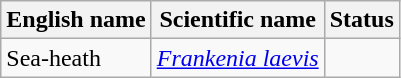<table class="wikitable" |>
<tr>
<th>English name</th>
<th>Scientific name</th>
<th>Status</th>
</tr>
<tr>
<td>Sea-heath</td>
<td><em><a href='#'>Frankenia laevis</a></em></td>
<td></td>
</tr>
</table>
